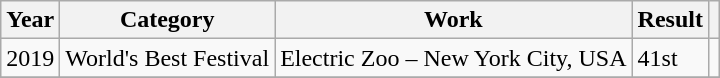<table class="wikitable">
<tr>
<th>Year</th>
<th>Category</th>
<th>Work</th>
<th>Result</th>
<th></th>
</tr>
<tr>
<td>2019</td>
<td>World's Best Festival</td>
<td>Electric Zoo – New York City, USA</td>
<td>41st</td>
<td></td>
</tr>
<tr>
</tr>
</table>
